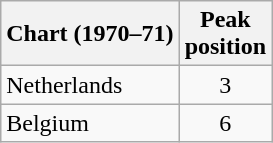<table class="wikitable">
<tr>
<th>Chart (1970–71)</th>
<th>Peak<br>position</th>
</tr>
<tr>
<td>Netherlands</td>
<td align="center">3</td>
</tr>
<tr>
<td>Belgium</td>
<td align="center">6</td>
</tr>
</table>
